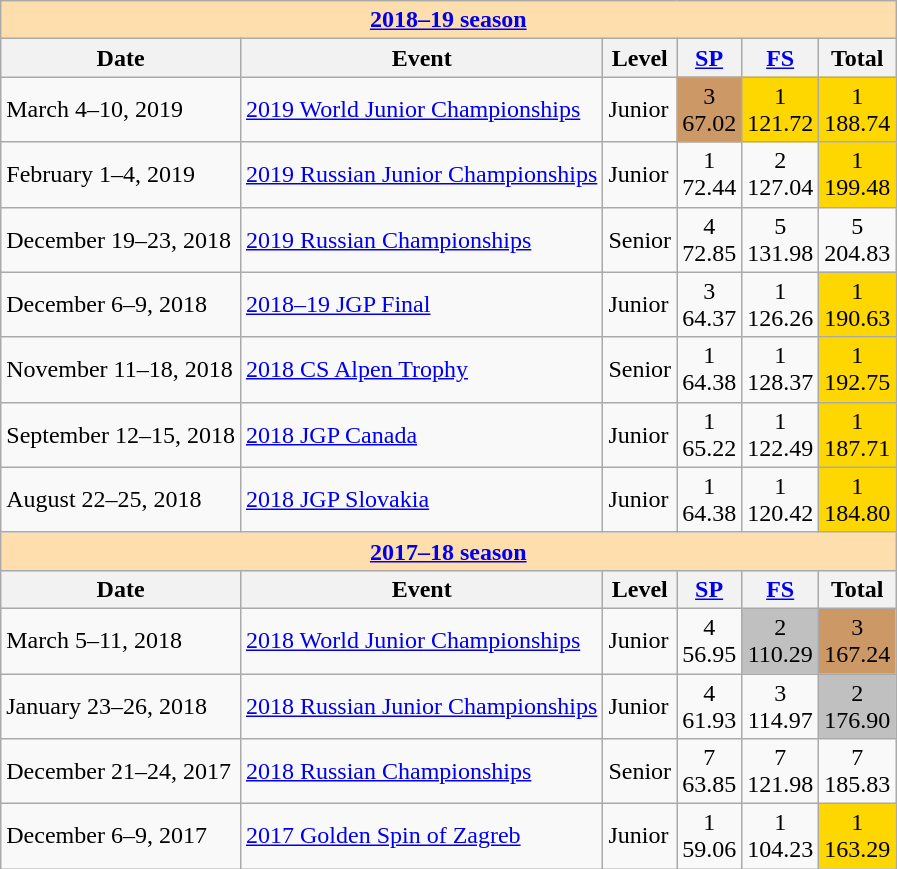<table class="wikitable">
<tr>
<td style="background-color: #ffdead; " colspan=6 align=center><a href='#'><strong>2018–19 season</strong></a></td>
</tr>
<tr>
<th>Date</th>
<th>Event</th>
<th>Level</th>
<th><a href='#'>SP</a></th>
<th><a href='#'>FS</a></th>
<th>Total</th>
</tr>
<tr>
<td>March 4–10, 2019</td>
<td><a href='#'>2019 World Junior Championships</a></td>
<td>Junior</td>
<td align=center bgcolor=cc9966>3 <br> 67.02</td>
<td align=center bgcolor=gold>1 <br> 121.72</td>
<td align=center bgcolor=gold>1 <br> 188.74</td>
</tr>
<tr>
<td>February 1–4, 2019</td>
<td><a href='#'>2019 Russian Junior Championships</a></td>
<td>Junior</td>
<td align=center>1 <br> 72.44</td>
<td align=center>2 <br> 127.04</td>
<td align=center bgcolor=gold>1 <br> 199.48</td>
</tr>
<tr>
<td>December 19–23, 2018</td>
<td><a href='#'>2019 Russian Championships</a></td>
<td>Senior</td>
<td align=center>4 <br> 72.85</td>
<td align=center>5 <br> 131.98</td>
<td align=center>5 <br> 204.83</td>
</tr>
<tr>
<td>December 6–9, 2018</td>
<td><a href='#'>2018–19 JGP Final</a></td>
<td>Junior</td>
<td align=center>3 <br> 64.37</td>
<td align=center>1 <br> 126.26</td>
<td align=center bgcolor=gold>1 <br> 190.63</td>
</tr>
<tr>
<td>November 11–18, 2018</td>
<td><a href='#'>2018 CS Alpen Trophy</a></td>
<td>Senior</td>
<td align=center>1 <br> 64.38</td>
<td align=center>1 <br> 128.37</td>
<td align=center bgcolor=gold>1 <br> 192.75</td>
</tr>
<tr>
<td>September 12–15, 2018</td>
<td><a href='#'>2018 JGP Canada</a></td>
<td>Junior</td>
<td align=center>1 <br> 65.22</td>
<td align=center>1 <br> 122.49</td>
<td align=center bgcolor=gold>1 <br> 187.71</td>
</tr>
<tr>
<td>August 22–25, 2018</td>
<td><a href='#'>2018 JGP Slovakia</a></td>
<td>Junior</td>
<td align=center>1 <br> 64.38</td>
<td align=center>1 <br> 120.42</td>
<td align=center bgcolor=gold>1 <br> 184.80</td>
</tr>
<tr>
<td style="background-color: #ffdead; " colspan=6 align=center><a href='#'><strong>2017–18 season</strong></a></td>
</tr>
<tr>
<th>Date</th>
<th>Event</th>
<th>Level</th>
<th><a href='#'>SP</a></th>
<th><a href='#'>FS</a></th>
<th>Total</th>
</tr>
<tr>
<td>March 5–11, 2018</td>
<td><a href='#'>2018 World Junior Championships</a></td>
<td>Junior</td>
<td align=center>4 <br> 56.95</td>
<td align=center bgcolor=silver>2 <br> 110.29</td>
<td align=center bgcolor=cc9966>3 <br> 167.24</td>
</tr>
<tr>
<td>January 23–26, 2018</td>
<td><a href='#'>2018 Russian Junior Championships</a></td>
<td>Junior</td>
<td align=center>4 <br> 61.93</td>
<td align=center>3 <br> 114.97</td>
<td align=center bgcolor=silver>2 <br> 176.90</td>
</tr>
<tr>
<td>December 21–24, 2017</td>
<td><a href='#'>2018 Russian Championships</a></td>
<td>Senior</td>
<td align=center>7 <br> 63.85</td>
<td align=center>7 <br> 121.98</td>
<td align=center>7 <br> 185.83</td>
</tr>
<tr>
<td>December 6–9, 2017</td>
<td><a href='#'>2017 Golden Spin of Zagreb</a></td>
<td>Junior</td>
<td align=center>1 <br> 59.06</td>
<td align=center>1 <br> 104.23</td>
<td align=center bgcolor=gold>1 <br> 163.29</td>
</tr>
</table>
